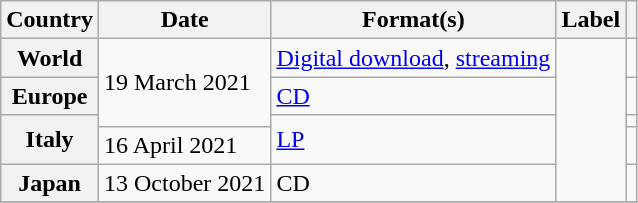<table class="wikitable plainrowheaders">
<tr>
<th scope="col">Country</th>
<th>Date</th>
<th>Format(s)</th>
<th>Label</th>
<th></th>
</tr>
<tr>
<th scope="row">World</th>
<td rowspan="3">19 March 2021</td>
<td><a href='#'>Digital download</a>, <a href='#'>streaming</a></td>
<td rowspan="5"></td>
<td></td>
</tr>
<tr>
<th scope="row">Europe</th>
<td><a href='#'>CD</a></td>
<td></td>
</tr>
<tr>
<th scope="row" rowspan="2">Italy</th>
<td rowspan="2"><a href='#'>LP</a></td>
<td></td>
</tr>
<tr>
<td>16 April 2021</td>
<td></td>
</tr>
<tr>
<th scope="row">Japan</th>
<td>13 October 2021</td>
<td>CD </td>
<td></td>
</tr>
<tr>
</tr>
</table>
